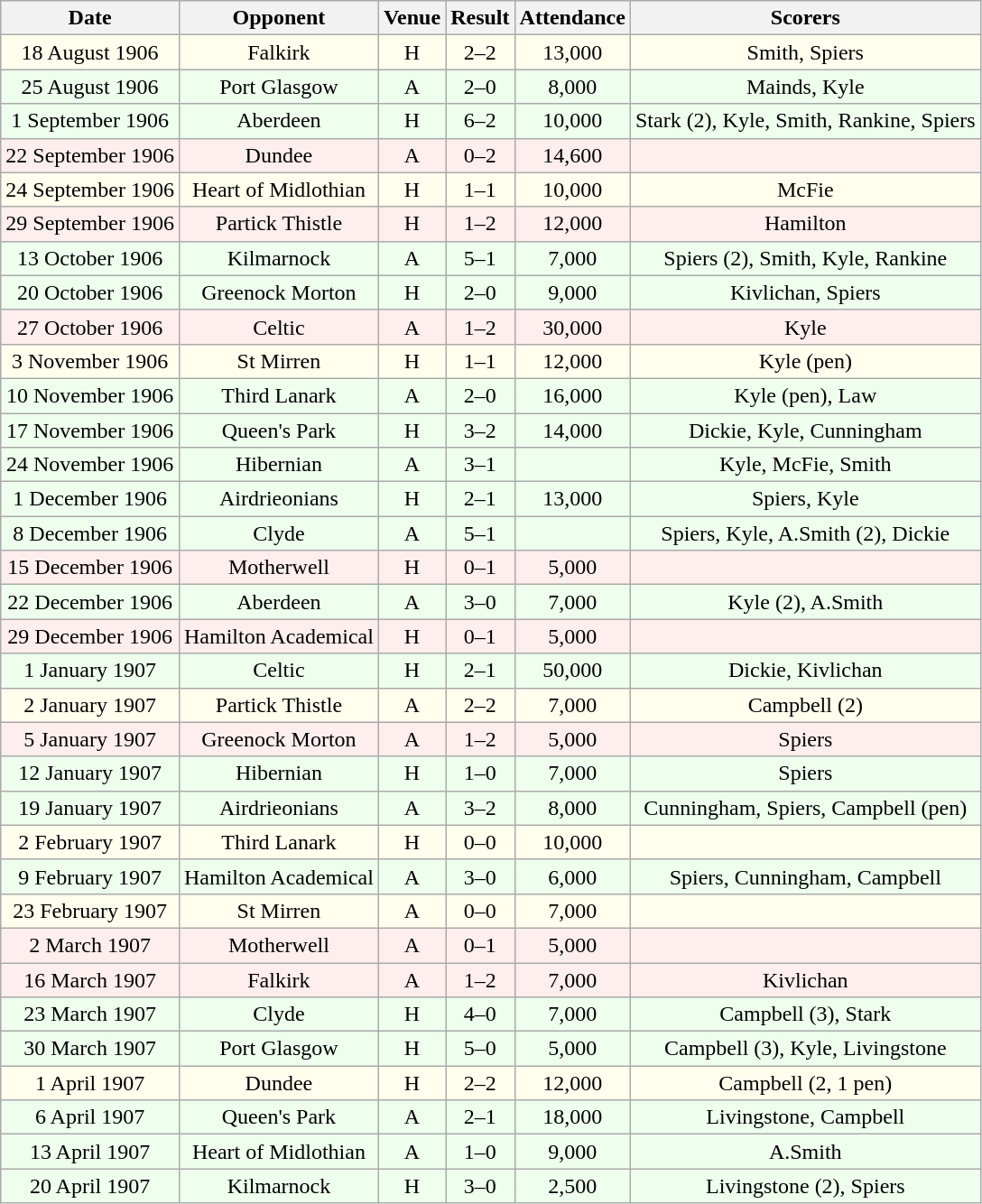<table class="wikitable sortable" style="font-size:100%; text-align:center">
<tr>
<th>Date</th>
<th>Opponent</th>
<th>Venue</th>
<th>Result</th>
<th>Attendance</th>
<th>Scorers</th>
</tr>
<tr bgcolor = "#FFFFEE">
<td>18 August 1906</td>
<td>Falkirk</td>
<td>H</td>
<td>2–2</td>
<td>13,000</td>
<td>Smith, Spiers</td>
</tr>
<tr bgcolor = "#EEFFEE">
<td>25 August 1906</td>
<td>Port Glasgow</td>
<td>A</td>
<td>2–0</td>
<td>8,000</td>
<td>Mainds, Kyle</td>
</tr>
<tr bgcolor = "#EEFFEE">
<td>1 September 1906</td>
<td>Aberdeen</td>
<td>H</td>
<td>6–2</td>
<td>10,000</td>
<td>Stark (2), Kyle, Smith, Rankine, Spiers</td>
</tr>
<tr bgcolor = "#FFEEEE">
<td>22 September 1906</td>
<td>Dundee</td>
<td>A</td>
<td>0–2</td>
<td>14,600</td>
<td></td>
</tr>
<tr bgcolor = "#FFFFEE">
<td>24 September 1906</td>
<td>Heart of Midlothian</td>
<td>H</td>
<td>1–1</td>
<td>10,000</td>
<td>McFie</td>
</tr>
<tr bgcolor = "#FFEEEE">
<td>29 September 1906</td>
<td>Partick Thistle</td>
<td>H</td>
<td>1–2</td>
<td>12,000</td>
<td>Hamilton</td>
</tr>
<tr bgcolor = "#EEFFEE">
<td>13 October 1906</td>
<td>Kilmarnock</td>
<td>A</td>
<td>5–1</td>
<td>7,000</td>
<td>Spiers (2), Smith, Kyle, Rankine</td>
</tr>
<tr bgcolor = "#EEFFEE">
<td>20 October 1906</td>
<td>Greenock Morton</td>
<td>H</td>
<td>2–0</td>
<td>9,000</td>
<td>Kivlichan, Spiers</td>
</tr>
<tr bgcolor = "#FFEEEE">
<td>27 October 1906</td>
<td>Celtic</td>
<td>A</td>
<td>1–2</td>
<td>30,000</td>
<td>Kyle</td>
</tr>
<tr bgcolor = "#FFFFEE">
<td>3 November 1906</td>
<td>St Mirren</td>
<td>H</td>
<td>1–1</td>
<td>12,000</td>
<td>Kyle (pen)</td>
</tr>
<tr bgcolor = "#EEFFEE">
<td>10 November 1906</td>
<td>Third Lanark</td>
<td>A</td>
<td>2–0</td>
<td>16,000</td>
<td>Kyle (pen), Law</td>
</tr>
<tr bgcolor = "#EEFFEE">
<td>17 November 1906</td>
<td>Queen's Park</td>
<td>H</td>
<td>3–2</td>
<td>14,000</td>
<td>Dickie, Kyle, Cunningham</td>
</tr>
<tr bgcolor = "#EEFFEE">
<td>24 November 1906</td>
<td>Hibernian</td>
<td>A</td>
<td>3–1</td>
<td></td>
<td>Kyle, McFie, Smith</td>
</tr>
<tr bgcolor = "#EEFFEE">
<td>1 December 1906</td>
<td>Airdrieonians</td>
<td>H</td>
<td>2–1</td>
<td>13,000</td>
<td>Spiers, Kyle</td>
</tr>
<tr bgcolor = "#EEFFEE">
<td>8 December 1906</td>
<td>Clyde</td>
<td>A</td>
<td>5–1</td>
<td></td>
<td>Spiers, Kyle, A.Smith (2), Dickie</td>
</tr>
<tr bgcolor = "#FFEEEE">
<td>15 December 1906</td>
<td>Motherwell</td>
<td>H</td>
<td>0–1</td>
<td>5,000</td>
<td></td>
</tr>
<tr bgcolor = "#EEFFEE">
<td>22 December 1906</td>
<td>Aberdeen</td>
<td>A</td>
<td>3–0</td>
<td>7,000</td>
<td>Kyle (2), A.Smith</td>
</tr>
<tr bgcolor = "#FFEEEE">
<td>29 December 1906</td>
<td>Hamilton Academical</td>
<td>H</td>
<td>0–1</td>
<td>5,000</td>
<td></td>
</tr>
<tr bgcolor = "#EEFFEE">
<td>1 January 1907</td>
<td>Celtic</td>
<td>H</td>
<td>2–1</td>
<td>50,000</td>
<td>Dickie, Kivlichan</td>
</tr>
<tr bgcolor = "#FFFFEE">
<td>2 January 1907</td>
<td>Partick Thistle</td>
<td>A</td>
<td>2–2</td>
<td>7,000</td>
<td>Campbell (2)</td>
</tr>
<tr bgcolor = "#FFEEEE">
<td>5 January 1907</td>
<td>Greenock Morton</td>
<td>A</td>
<td>1–2</td>
<td>5,000</td>
<td>Spiers</td>
</tr>
<tr bgcolor = "#EEFFEE">
<td>12 January 1907</td>
<td>Hibernian</td>
<td>H</td>
<td>1–0</td>
<td>7,000</td>
<td>Spiers</td>
</tr>
<tr bgcolor = "#EEFFEE">
<td>19 January 1907</td>
<td>Airdrieonians</td>
<td>A</td>
<td>3–2</td>
<td>8,000</td>
<td>Cunningham, Spiers, Campbell (pen)</td>
</tr>
<tr bgcolor = "#FFFFEE">
<td>2 February 1907</td>
<td>Third Lanark</td>
<td>H</td>
<td>0–0</td>
<td>10,000</td>
<td></td>
</tr>
<tr bgcolor = "#EEFFEE">
<td>9 February 1907</td>
<td>Hamilton Academical</td>
<td>A</td>
<td>3–0</td>
<td>6,000</td>
<td>Spiers, Cunningham, Campbell</td>
</tr>
<tr bgcolor = "#FFFFEE">
<td>23 February 1907</td>
<td>St Mirren</td>
<td>A</td>
<td>0–0</td>
<td>7,000</td>
<td></td>
</tr>
<tr bgcolor = "#FFEEEE">
<td>2 March 1907</td>
<td>Motherwell</td>
<td>A</td>
<td>0–1</td>
<td>5,000</td>
<td></td>
</tr>
<tr bgcolor = "#FFEEEE">
<td>16 March 1907</td>
<td>Falkirk</td>
<td>A</td>
<td>1–2</td>
<td>7,000</td>
<td>Kivlichan</td>
</tr>
<tr bgcolor = "#EEFFEE">
<td>23 March 1907</td>
<td>Clyde</td>
<td>H</td>
<td>4–0</td>
<td>7,000</td>
<td>Campbell (3), Stark</td>
</tr>
<tr bgcolor = "#EEFFEE">
<td>30 March 1907</td>
<td>Port Glasgow</td>
<td>H</td>
<td>5–0</td>
<td>5,000</td>
<td>Campbell (3), Kyle, Livingstone</td>
</tr>
<tr bgcolor = "#FFFFEE">
<td>1 April 1907</td>
<td>Dundee</td>
<td>H</td>
<td>2–2</td>
<td>12,000</td>
<td>Campbell (2, 1 pen)</td>
</tr>
<tr bgcolor = "#EEFFEE">
<td>6 April 1907</td>
<td>Queen's Park</td>
<td>A</td>
<td>2–1</td>
<td>18,000</td>
<td>Livingstone, Campbell</td>
</tr>
<tr bgcolor = "#EEFFEE">
<td>13 April 1907</td>
<td>Heart of Midlothian</td>
<td>A</td>
<td>1–0</td>
<td>9,000</td>
<td>A.Smith</td>
</tr>
<tr bgcolor = "#EEFFEE">
<td>20 April 1907</td>
<td>Kilmarnock</td>
<td>H</td>
<td>3–0</td>
<td>2,500</td>
<td>Livingstone (2), Spiers</td>
</tr>
</table>
